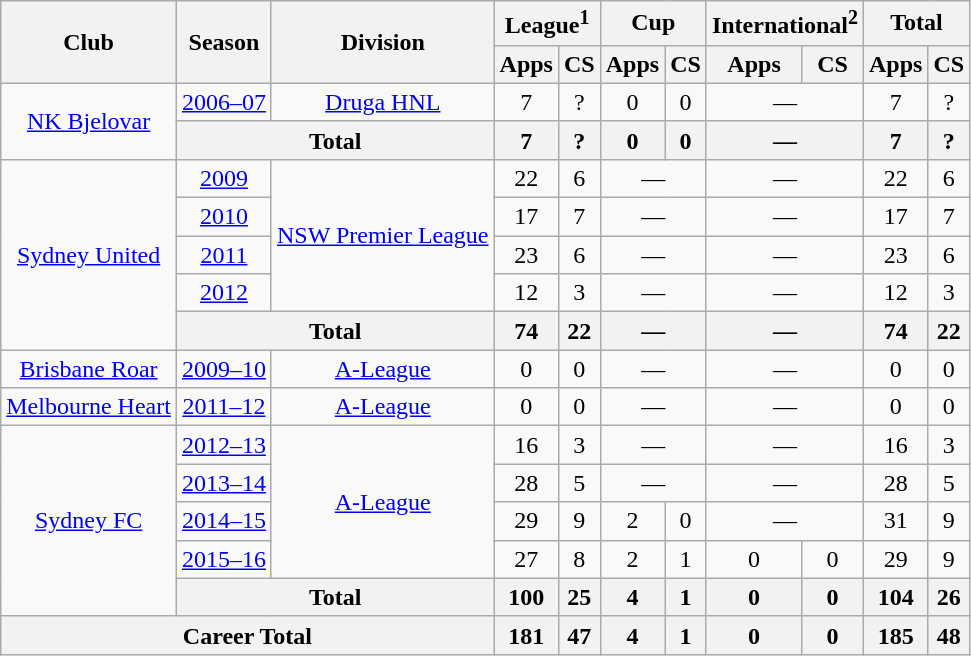<table class="wikitable" style="font-size:100%; text-align: center">
<tr>
<th rowspan="2">Club</th>
<th rowspan="2">Season</th>
<th rowspan="2">Division</th>
<th colspan="2">League<sup>1</sup></th>
<th colspan="2">Cup</th>
<th colspan="2">International<sup>2</sup></th>
<th colspan="2">Total</th>
</tr>
<tr>
<th>Apps</th>
<th>CS</th>
<th>Apps</th>
<th>CS</th>
<th>Apps</th>
<th>CS</th>
<th>Apps</th>
<th>CS</th>
</tr>
<tr>
<td rowspan="2" valign="center"><a href='#'>NK Bjelovar</a></td>
<td><a href='#'>2006–07</a></td>
<td rowspan="1" valign="center"><a href='#'>Druga HNL</a></td>
<td>7</td>
<td>?</td>
<td>0</td>
<td>0</td>
<td colspan=2>—</td>
<td>7</td>
<td>?</td>
</tr>
<tr>
<th colspan="2">Total</th>
<th>7</th>
<th>?</th>
<th>0</th>
<th>0</th>
<th colspan=2>—</th>
<th>7</th>
<th>?</th>
</tr>
<tr>
<td rowspan="5" valign="center"><a href='#'>Sydney United</a></td>
<td><a href='#'>2009</a></td>
<td rowspan="4" valign="center"><a href='#'>NSW Premier League</a></td>
<td>22</td>
<td>6</td>
<td colspan=2>—</td>
<td colspan=2>—</td>
<td>22</td>
<td>6</td>
</tr>
<tr>
<td><a href='#'>2010</a></td>
<td>17</td>
<td>7</td>
<td colspan=2>—</td>
<td colspan=2>—</td>
<td>17</td>
<td>7</td>
</tr>
<tr>
<td><a href='#'>2011</a></td>
<td>23</td>
<td>6</td>
<td colspan=2>—</td>
<td colspan=2>—</td>
<td>23</td>
<td>6</td>
</tr>
<tr>
<td><a href='#'>2012</a></td>
<td>12</td>
<td>3</td>
<td colspan=2>—</td>
<td colspan=2>—</td>
<td>12</td>
<td>3</td>
</tr>
<tr>
<th colspan="2">Total</th>
<th>74</th>
<th>22</th>
<th colspan=2>—</th>
<th colspan=2>—</th>
<th>74</th>
<th>22</th>
</tr>
<tr>
<td rowspan="1" valign="center"><a href='#'>Brisbane Roar</a></td>
<td><a href='#'>2009–10</a></td>
<td rowspan="1" valign="center"><a href='#'>A-League</a></td>
<td>0</td>
<td>0</td>
<td colspan=2>—</td>
<td colspan=2>—</td>
<td>0</td>
<td>0</td>
</tr>
<tr>
<td rowspan="1" valign="center"><a href='#'>Melbourne Heart</a></td>
<td><a href='#'>2011–12</a></td>
<td rowspan="1" valign="center"><a href='#'>A-League</a></td>
<td>0</td>
<td>0</td>
<td colspan=2>—</td>
<td colspan=2>—</td>
<td>0</td>
<td>0</td>
</tr>
<tr>
<td rowspan="5" valign="center"><a href='#'>Sydney FC</a></td>
<td><a href='#'>2012–13</a></td>
<td rowspan="4" valign="center"><a href='#'>A-League</a></td>
<td>16</td>
<td>3</td>
<td colspan=2>—</td>
<td colspan=2>—</td>
<td>16</td>
<td>3</td>
</tr>
<tr>
<td><a href='#'>2013–14</a></td>
<td>28</td>
<td>5</td>
<td colspan=2>—</td>
<td colspan=2>—</td>
<td>28</td>
<td>5</td>
</tr>
<tr>
<td><a href='#'>2014–15</a></td>
<td>29</td>
<td>9</td>
<td>2</td>
<td>0</td>
<td colspan=2>—</td>
<td>31</td>
<td>9</td>
</tr>
<tr>
<td><a href='#'>2015–16</a></td>
<td>27</td>
<td>8</td>
<td>2</td>
<td>1</td>
<td>0</td>
<td>0</td>
<td>29</td>
<td>9</td>
</tr>
<tr>
<th colspan="2">Total</th>
<th>100</th>
<th>25</th>
<th>4</th>
<th>1</th>
<th>0</th>
<th>0</th>
<th>104</th>
<th>26</th>
</tr>
<tr>
<th colspan="3">Career Total</th>
<th>181</th>
<th>47</th>
<th>4</th>
<th>1</th>
<th>0</th>
<th>0</th>
<th>185</th>
<th>48</th>
</tr>
</table>
